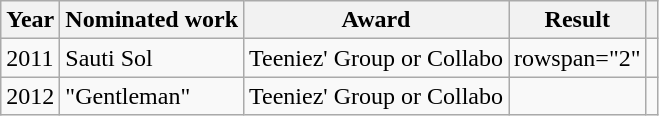<table class ="wikitable">
<tr>
<th>Year</th>
<th>Nominated work</th>
<th>Award</th>
<th>Result</th>
<th></th>
</tr>
<tr>
<td>2011</td>
<td>Sauti Sol</td>
<td>Teeniez' Group or Collabo</td>
<td>rowspan="2" </td>
<td></td>
</tr>
<tr>
<td>2012</td>
<td>"Gentleman" </td>
<td>Teeniez' Group or Collabo</td>
<td></td>
</tr>
</table>
